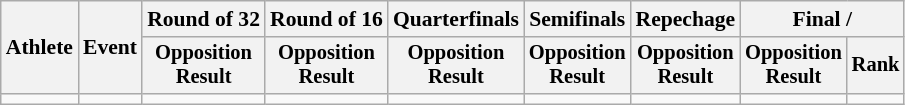<table class="wikitable" style="font-size:90%">
<tr>
<th rowspan=2>Athlete</th>
<th rowspan=2>Event</th>
<th>Round of 32</th>
<th>Round of 16</th>
<th>Quarterfinals</th>
<th>Semifinals</th>
<th>Repechage</th>
<th colspan=2>Final / </th>
</tr>
<tr style="font-size:95%">
<th>Opposition<br>Result</th>
<th>Opposition<br>Result</th>
<th>Opposition<br>Result</th>
<th>Opposition<br>Result</th>
<th>Opposition<br>Result</th>
<th>Opposition<br>Result</th>
<th>Rank</th>
</tr>
<tr align=center>
<td align=left></td>
<td align=left></td>
<td></td>
<td></td>
<td></td>
<td></td>
<td></td>
<td></td>
<td></td>
</tr>
</table>
